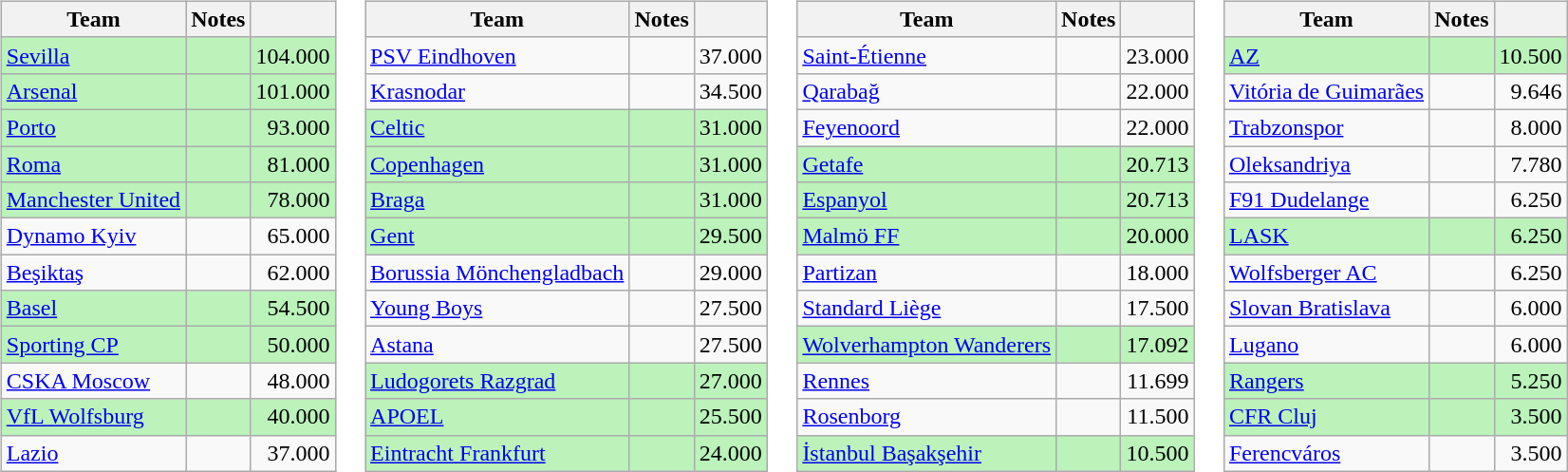<table>
<tr valign=top>
<td><br><table class="wikitable">
<tr>
<th>Team</th>
<th>Notes</th>
<th></th>
</tr>
<tr bgcolor=#BBF3BB>
<td> <a href='#'>Sevilla</a></td>
<td></td>
<td align=right>104.000</td>
</tr>
<tr bgcolor=#BBF3BB>
<td> <a href='#'>Arsenal</a></td>
<td></td>
<td align=right>101.000</td>
</tr>
<tr bgcolor=#BBF3BB>
<td> <a href='#'>Porto</a></td>
<td></td>
<td align=right>93.000</td>
</tr>
<tr bgcolor=#BBF3BB>
<td> <a href='#'>Roma</a></td>
<td></td>
<td align=right>81.000</td>
</tr>
<tr bgcolor=#BBF3BB>
<td> <a href='#'>Manchester United</a></td>
<td></td>
<td align=right>78.000</td>
</tr>
<tr>
<td> <a href='#'>Dynamo Kyiv</a></td>
<td></td>
<td align=right>65.000</td>
</tr>
<tr>
<td> <a href='#'>Beşiktaş</a></td>
<td></td>
<td align=right>62.000</td>
</tr>
<tr bgcolor=#BBF3BB>
<td> <a href='#'>Basel</a></td>
<td></td>
<td align=right>54.500</td>
</tr>
<tr bgcolor=#BBF3BB>
<td> <a href='#'>Sporting CP</a></td>
<td></td>
<td align=right>50.000</td>
</tr>
<tr>
<td> <a href='#'>CSKA Moscow</a></td>
<td></td>
<td align=right>48.000</td>
</tr>
<tr bgcolor=#BBF3BB>
<td> <a href='#'>VfL Wolfsburg</a></td>
<td></td>
<td align=right>40.000</td>
</tr>
<tr>
<td> <a href='#'>Lazio</a></td>
<td></td>
<td align=right>37.000</td>
</tr>
</table>
</td>
<td><br><table class="wikitable">
<tr>
<th>Team</th>
<th>Notes</th>
<th></th>
</tr>
<tr>
<td> <a href='#'>PSV Eindhoven</a></td>
<td></td>
<td align=right>37.000</td>
</tr>
<tr>
<td> <a href='#'>Krasnodar</a></td>
<td></td>
<td align=right>34.500</td>
</tr>
<tr bgcolor=#BBF3BB>
<td> <a href='#'>Celtic</a></td>
<td></td>
<td align=right>31.000</td>
</tr>
<tr bgcolor=#BBF3BB>
<td> <a href='#'>Copenhagen</a></td>
<td></td>
<td align=right>31.000</td>
</tr>
<tr bgcolor=#BBF3BB>
<td> <a href='#'>Braga</a></td>
<td></td>
<td align=right>31.000</td>
</tr>
<tr bgcolor=#BBF3BB>
<td> <a href='#'>Gent</a></td>
<td></td>
<td align=right>29.500</td>
</tr>
<tr>
<td> <a href='#'>Borussia Mönchengladbach</a></td>
<td></td>
<td align=right>29.000</td>
</tr>
<tr>
<td> <a href='#'>Young Boys</a></td>
<td></td>
<td align=right>27.500</td>
</tr>
<tr>
<td> <a href='#'>Astana</a></td>
<td></td>
<td align=right>27.500</td>
</tr>
<tr bgcolor=#BBF3BB>
<td> <a href='#'>Ludogorets Razgrad</a></td>
<td></td>
<td align=right>27.000</td>
</tr>
<tr bgcolor=#BBF3BB>
<td> <a href='#'>APOEL</a></td>
<td></td>
<td align=right>25.500</td>
</tr>
<tr bgcolor=#BBF3BB>
<td> <a href='#'>Eintracht Frankfurt</a></td>
<td></td>
<td align=right>24.000</td>
</tr>
</table>
</td>
<td><br><table class="wikitable">
<tr>
<th>Team</th>
<th>Notes</th>
<th></th>
</tr>
<tr>
<td> <a href='#'>Saint-Étienne</a></td>
<td></td>
<td align=right>23.000</td>
</tr>
<tr>
<td> <a href='#'>Qarabağ</a></td>
<td></td>
<td align=right>22.000</td>
</tr>
<tr>
<td> <a href='#'>Feyenoord</a></td>
<td></td>
<td align=right>22.000</td>
</tr>
<tr bgcolor=#BBF3BB>
<td> <a href='#'>Getafe</a></td>
<td></td>
<td align=right>20.713</td>
</tr>
<tr bgcolor=#BBF3BB>
<td> <a href='#'>Espanyol</a></td>
<td></td>
<td align=right>20.713</td>
</tr>
<tr bgcolor=#BBF3BB>
<td> <a href='#'>Malmö FF</a></td>
<td></td>
<td align=right>20.000</td>
</tr>
<tr>
<td> <a href='#'>Partizan</a></td>
<td></td>
<td align=right>18.000</td>
</tr>
<tr>
<td> <a href='#'>Standard Liège</a></td>
<td></td>
<td align=right>17.500</td>
</tr>
<tr bgcolor=#BBF3BB>
<td> <a href='#'>Wolverhampton Wanderers</a></td>
<td></td>
<td align=right>17.092</td>
</tr>
<tr>
<td> <a href='#'>Rennes</a></td>
<td></td>
<td align=right>11.699</td>
</tr>
<tr>
<td> <a href='#'>Rosenborg</a></td>
<td></td>
<td align=right>11.500</td>
</tr>
<tr bgcolor=#BBF3BB>
<td> <a href='#'>İstanbul Başakşehir</a></td>
<td></td>
<td align=right>10.500</td>
</tr>
</table>
</td>
<td><br><table class="wikitable">
<tr>
<th>Team</th>
<th>Notes</th>
<th></th>
</tr>
<tr bgcolor=#BBF3BB>
<td> <a href='#'>AZ</a></td>
<td></td>
<td align=right>10.500</td>
</tr>
<tr>
<td> <a href='#'>Vitória de Guimarães</a></td>
<td></td>
<td align=right>9.646</td>
</tr>
<tr>
<td> <a href='#'>Trabzonspor</a></td>
<td></td>
<td align=right>8.000</td>
</tr>
<tr>
<td> <a href='#'>Oleksandriya</a></td>
<td></td>
<td align=right>7.780</td>
</tr>
<tr>
<td> <a href='#'>F91 Dudelange</a></td>
<td></td>
<td align=right>6.250</td>
</tr>
<tr bgcolor=#BBF3BB>
<td> <a href='#'>LASK</a></td>
<td></td>
<td align=right>6.250</td>
</tr>
<tr>
<td> <a href='#'>Wolfsberger AC</a></td>
<td></td>
<td align=right>6.250</td>
</tr>
<tr>
<td> <a href='#'>Slovan Bratislava</a></td>
<td></td>
<td align=right>6.000</td>
</tr>
<tr>
<td> <a href='#'>Lugano</a></td>
<td></td>
<td align=right>6.000</td>
</tr>
<tr bgcolor=#BBF3BB>
<td> <a href='#'>Rangers</a></td>
<td></td>
<td align=right>5.250</td>
</tr>
<tr bgcolor=#BBF3BB>
<td> <a href='#'>CFR Cluj</a></td>
<td></td>
<td align=right>3.500</td>
</tr>
<tr>
<td> <a href='#'>Ferencváros</a></td>
<td></td>
<td align=right>3.500</td>
</tr>
</table>
</td>
</tr>
</table>
